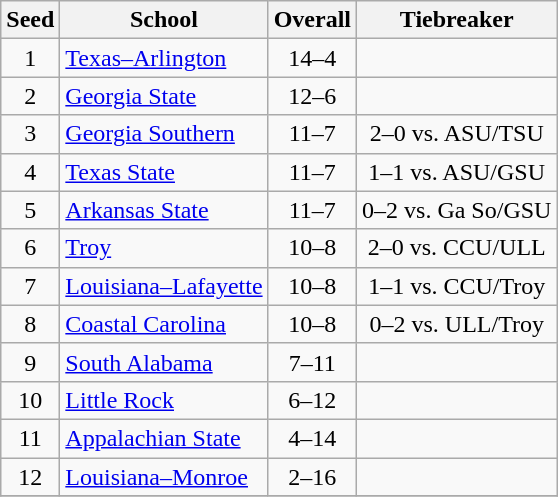<table class="wikitable" style="text-align:center">
<tr>
<th>Seed</th>
<th>School</th>
<th>Overall</th>
<th>Tiebreaker</th>
</tr>
<tr>
<td>1</td>
<td align="left"><a href='#'>Texas–Arlington</a></td>
<td>14–4</td>
<td></td>
</tr>
<tr>
<td>2</td>
<td align="left"><a href='#'>Georgia State</a></td>
<td>12–6</td>
<td></td>
</tr>
<tr>
<td>3</td>
<td align="left"><a href='#'>Georgia Southern</a></td>
<td>11–7</td>
<td>2–0 vs. ASU/TSU</td>
</tr>
<tr>
<td>4</td>
<td align="left"><a href='#'>Texas State</a></td>
<td>11–7</td>
<td>1–1 vs. ASU/GSU</td>
</tr>
<tr>
<td>5</td>
<td align="left"><a href='#'>Arkansas State</a></td>
<td>11–7</td>
<td>0–2 vs. Ga So/GSU</td>
</tr>
<tr>
<td>6</td>
<td align="left"><a href='#'>Troy</a></td>
<td>10–8</td>
<td>2–0 vs. CCU/ULL</td>
</tr>
<tr>
<td>7</td>
<td align="left"><a href='#'>Louisiana–Lafayette</a></td>
<td>10–8</td>
<td>1–1 vs. CCU/Troy</td>
</tr>
<tr>
<td>8</td>
<td align="left"><a href='#'>Coastal Carolina</a></td>
<td>10–8</td>
<td>0–2 vs. ULL/Troy</td>
</tr>
<tr>
<td>9</td>
<td align="left"><a href='#'>South Alabama</a></td>
<td>7–11</td>
<td></td>
</tr>
<tr>
<td>10</td>
<td align="left"><a href='#'>Little Rock</a></td>
<td>6–12</td>
<td></td>
</tr>
<tr>
<td>11</td>
<td align="left"><a href='#'>Appalachian State</a></td>
<td>4–14</td>
<td></td>
</tr>
<tr>
<td>12</td>
<td align="left"><a href='#'>Louisiana–Monroe</a></td>
<td>2–16</td>
<td></td>
</tr>
<tr>
</tr>
</table>
